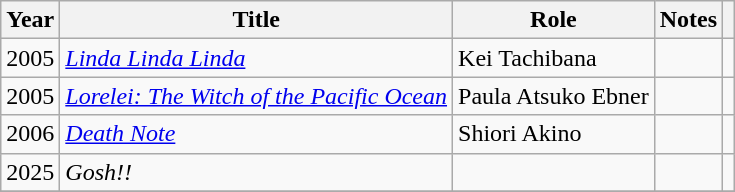<table class="wikitable">
<tr>
<th>Year</th>
<th>Title</th>
<th>Role</th>
<th class="unsortable">Notes</th>
<th class="unsortable"></th>
</tr>
<tr>
<td>2005</td>
<td><em><a href='#'>Linda Linda Linda</a></em></td>
<td>Kei Tachibana</td>
<td></td>
<td></td>
</tr>
<tr>
<td>2005</td>
<td><em><a href='#'>Lorelei: The Witch of the Pacific Ocean</a></em></td>
<td>Paula Atsuko Ebner</td>
<td></td>
<td></td>
</tr>
<tr>
<td>2006</td>
<td><em><a href='#'>Death Note</a></em></td>
<td>Shiori Akino</td>
<td></td>
<td></td>
</tr>
<tr>
<td>2025</td>
<td><em>Gosh!!</em></td>
<td></td>
<td></td>
<td></td>
</tr>
<tr>
</tr>
</table>
